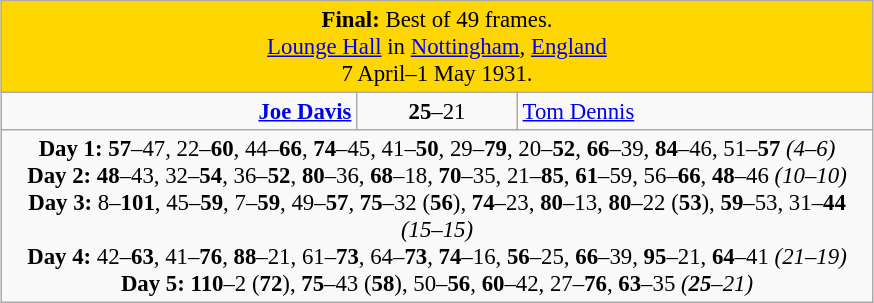<table class="wikitable" style="font-size: 95%; margin: 1em auto 1em auto;">
<tr>
<td colspan="3" align="center" bgcolor="#ffd700"><strong>Final:</strong> Best of 49 frames.<br> <a href='#'>Lounge Hall</a> in <a href='#'>Nottingham</a>, <a href='#'>England</a><br>7 April–1 May 1931.</td>
</tr>
<tr>
<td width="230" align="right"><strong><a href='#'>Joe Davis</a></strong><br></td>
<td width="100" align="center"><strong>25</strong>–21</td>
<td width="230"><a href='#'>Tom Dennis</a><br></td>
</tr>
<tr>
<td colspan="3" align="center" style="font-size: 100%"><strong>Day 1:</strong> <strong>57</strong>–47, 22–<strong>60</strong>, 44–<strong>66</strong>, <strong>74</strong>–45, 41–<strong>50</strong>, 29–<strong>79</strong>, 20–<strong>52</strong>, <strong>66</strong>–39, <strong>84</strong>–46, 51–<strong>57</strong> <em>(4–6)</em><br><strong>Day 2:</strong> <strong>48</strong>–43, 32–<strong>54</strong>, 36–<strong>52</strong>, <strong>80</strong>–36, <strong>68</strong>–18, <strong>70</strong>–35, 21–<strong>85</strong>, <strong>61</strong>–59, 56–<strong>66</strong>, <strong>48</strong>–46 <em>(10–10)</em><br><strong>Day 3:</strong> 8–<strong>101</strong>, 45–<strong>59</strong>, 7–<strong>59</strong>, 49–<strong>57</strong>, <strong>75</strong>–32 (<strong>56</strong>), <strong>74</strong>–23, <strong>80</strong>–13, <strong>80</strong>–22 (<strong>53</strong>), <strong>59</strong>–53, 31–<strong>44</strong> <em>(15–15)</em><br><strong>Day 4:</strong> 42–<strong>63</strong>, 41–<strong>76</strong>, <strong>88</strong>–21, 61–<strong>73</strong>, 64–<strong>73</strong>, <strong>74</strong>–16, <strong>56</strong>–25, <strong>66</strong>–39, <strong>95</strong>–21, <strong>64</strong>–41 <em>(21–19)</em><br><strong>Day 5:</strong> <strong>110</strong>–2 (<strong>72</strong>), <strong>75</strong>–43 (<strong>58</strong>), 50–<strong>56</strong>, <strong>60</strong>–42, 27–<strong>76</strong>, <strong>63</strong>–35 <em>(<strong>25</strong>–21)</em></td>
</tr>
</table>
